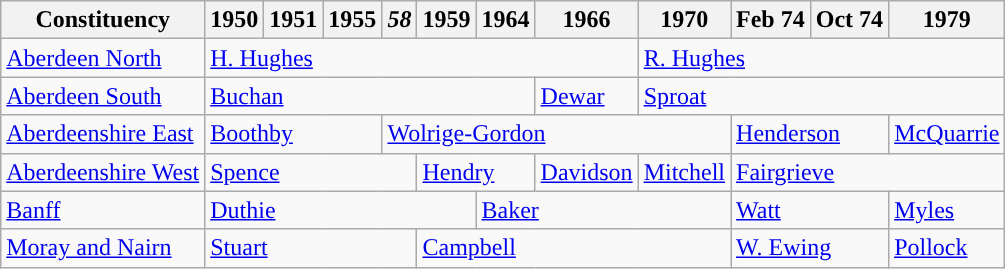<table class="wikitable">
<tr>
<th>Constituency</th>
<th>1950</th>
<th>1951</th>
<th>1955</th>
<th><em>58</em></th>
<th>1959</th>
<th>1964</th>
<th>1966</th>
<th>1970</th>
<th>Feb 74</th>
<th>Oct 74</th>
<th>1979</th>
</tr>
<tr>
<td><a href='#'>Aberdeen North</a></td>
<td colspan="7"><a href='#'>H. Hughes</a></td>
<td colspan="4"><a href='#'>R. Hughes</a></td>
</tr>
<tr>
<td><a href='#'>Aberdeen South</a></td>
<td colspan="6"><a href='#'>Buchan</a></td>
<td><a href='#'>Dewar</a></td>
<td colspan="4"><a href='#'>Sproat</a></td>
</tr>
<tr>
<td><a href='#'>Aberdeenshire East</a></td>
<td colspan="3"><a href='#'>Boothby</a></td>
<td colspan="5"><a href='#'>Wolrige-Gordon</a></td>
<td colspan="2"><a href='#'>Henderson</a></td>
<td><a href='#'>McQuarrie</a></td>
</tr>
<tr>
<td><a href='#'>Aberdeenshire West</a></td>
<td colspan="4"><a href='#'>Spence</a></td>
<td colspan="2"><a href='#'>Hendry</a></td>
<td><a href='#'>Davidson</a></td>
<td><a href='#'>Mitchell</a></td>
<td colspan="3"><a href='#'>Fairgrieve</a></td>
</tr>
<tr>
<td><a href='#'>Banff</a></td>
<td colspan="5"><a href='#'>Duthie</a></td>
<td colspan="3"><a href='#'>Baker</a></td>
<td colspan="2"><a href='#'>Watt</a></td>
<td><a href='#'>Myles</a></td>
</tr>
<tr>
<td><a href='#'>Moray and Nairn</a></td>
<td colspan="4"><a href='#'>Stuart</a></td>
<td colspan="4"><a href='#'>Campbell</a></td>
<td colspan="2"><a href='#'>W. Ewing</a></td>
<td><a href='#'>Pollock</a></td>
</tr>
</table>
